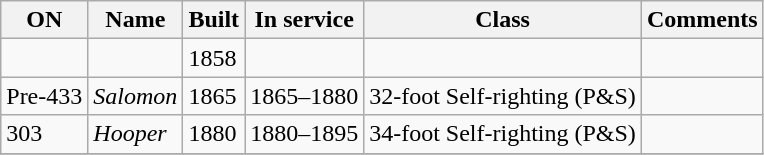<table class="wikitable">
<tr>
<th>ON</th>
<th>Name</th>
<th>Built</th>
<th>In service</th>
<th>Class</th>
<th>Comments</th>
</tr>
<tr>
<td></td>
<td></td>
<td>1858</td>
<td></td>
<td></td>
<td></td>
</tr>
<tr>
<td>Pre-433</td>
<td><em>Salomon</em></td>
<td>1865</td>
<td>1865–1880</td>
<td>32-foot Self-righting (P&S)</td>
<td></td>
</tr>
<tr>
<td>303</td>
<td><em>Hooper</em></td>
<td>1880</td>
<td>1880–1895</td>
<td>34-foot Self-righting (P&S)</td>
<td></td>
</tr>
<tr>
</tr>
</table>
